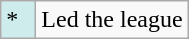<table class="wikitable">
<tr>
<td style="background:#CFECEC; width:1em">*</td>
<td>Led the league</td>
</tr>
</table>
